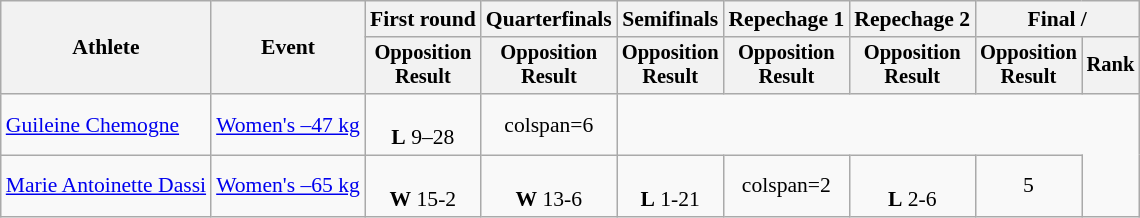<table class="wikitable" style="font-size:90%;">
<tr>
<th rowspan=2>Athlete</th>
<th rowspan=2>Event</th>
<th>First round</th>
<th>Quarterfinals</th>
<th>Semifinals</th>
<th>Repechage 1</th>
<th>Repechage 2</th>
<th colspan=2>Final / </th>
</tr>
<tr style="font-size:95%">
<th>Opposition<br>Result</th>
<th>Opposition<br>Result</th>
<th>Opposition<br>Result</th>
<th>Opposition<br>Result</th>
<th>Opposition<br>Result</th>
<th>Opposition<br>Result</th>
<th>Rank</th>
</tr>
<tr align=center>
<td align=left><a href='#'>Guileine Chemogne</a></td>
<td align=left><a href='#'>Women's –47 kg</a></td>
<td><br><strong>L</strong> 9–28</td>
<td>colspan=6 </td>
</tr>
<tr align=center>
<td align=left><a href='#'>Marie Antoinette Dassi</a></td>
<td align=left><a href='#'>Women's –65 kg</a></td>
<td><br><strong>W</strong> 15-2</td>
<td><br><strong>W</strong> 13-6</td>
<td><br><strong>L</strong> 1-21</td>
<td>colspan=2 </td>
<td><br><strong>L</strong> 2-6</td>
<td>5</td>
</tr>
</table>
